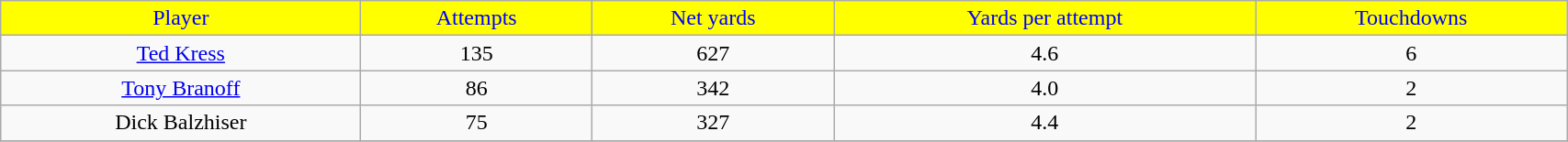<table class="wikitable" width="90%">
<tr align="center" style="background:yellow;color:blue;">
<td>Player</td>
<td>Attempts</td>
<td>Net yards</td>
<td>Yards per attempt</td>
<td>Touchdowns</td>
</tr>
<tr align="center" bgcolor="">
<td><a href='#'>Ted Kress</a></td>
<td>135</td>
<td>627</td>
<td>4.6</td>
<td>6</td>
</tr>
<tr align="center" bgcolor="">
<td><a href='#'>Tony Branoff</a></td>
<td>86</td>
<td>342</td>
<td>4.0</td>
<td>2</td>
</tr>
<tr align="center" bgcolor="">
<td>Dick Balzhiser</td>
<td>75</td>
<td>327</td>
<td>4.4</td>
<td>2</td>
</tr>
<tr>
</tr>
</table>
